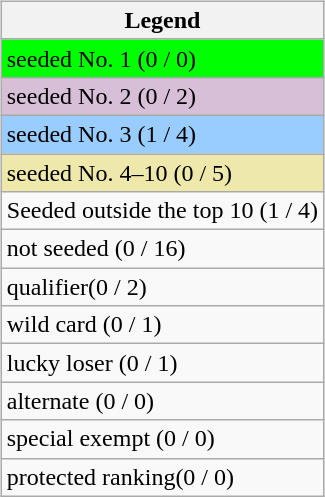<table>
<tr>
<td><br><table class="wikitable">
<tr>
<th>Legend</th>
</tr>
<tr bgcolor="lime">
<td>seeded No. 1 (0 / 0)</td>
</tr>
<tr bgcolor="thistle">
<td>seeded No. 2 (0 / 2)</td>
</tr>
<tr bgcolor="99ccff">
<td>seeded No. 3 (1 / 4)</td>
</tr>
<tr bgcolor="eee8aa">
<td>seeded No. 4–10 (0 / 5)</td>
</tr>
<tr>
<td>Seeded outside the top 10 (1 / 4)</td>
</tr>
<tr>
<td>not seeded (0 / 16)</td>
</tr>
<tr>
<td>qualifier(0 / 2)</td>
</tr>
<tr>
<td>wild card (0 / 1)</td>
</tr>
<tr>
<td>lucky loser (0 / 1)</td>
</tr>
<tr>
<td>alternate (0 / 0)</td>
</tr>
<tr>
<td>special exempt (0 / 0)</td>
</tr>
<tr>
<td>protected ranking(0 / 0)</td>
</tr>
</table>
</td>
</tr>
</table>
